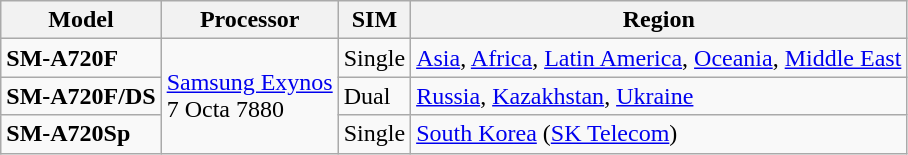<table class="wikitable sortable">
<tr>
<th>Model</th>
<th>Processor</th>
<th>SIM</th>
<th>Region</th>
</tr>
<tr>
<td><strong>SM-A720F</strong></td>
<td rowspan="3"><a href='#'>Samsung Exynos</a><br>7 Octa 7880</td>
<td>Single</td>
<td><a href='#'>Asia</a>, <a href='#'>Africa</a>, <a href='#'>Latin America</a>, <a href='#'>Oceania</a>, <a href='#'>Middle East</a></td>
</tr>
<tr>
<td><strong>SM-A720F/DS</strong></td>
<td>Dual</td>
<td><a href='#'>Russia</a>, <a href='#'>Kazakhstan</a>, <a href='#'>Ukraine</a></td>
</tr>
<tr>
<td><strong>SM-A720Sp</strong></td>
<td>Single</td>
<td><a href='#'>South Korea</a> (<a href='#'>SK Telecom</a>)</td>
</tr>
</table>
